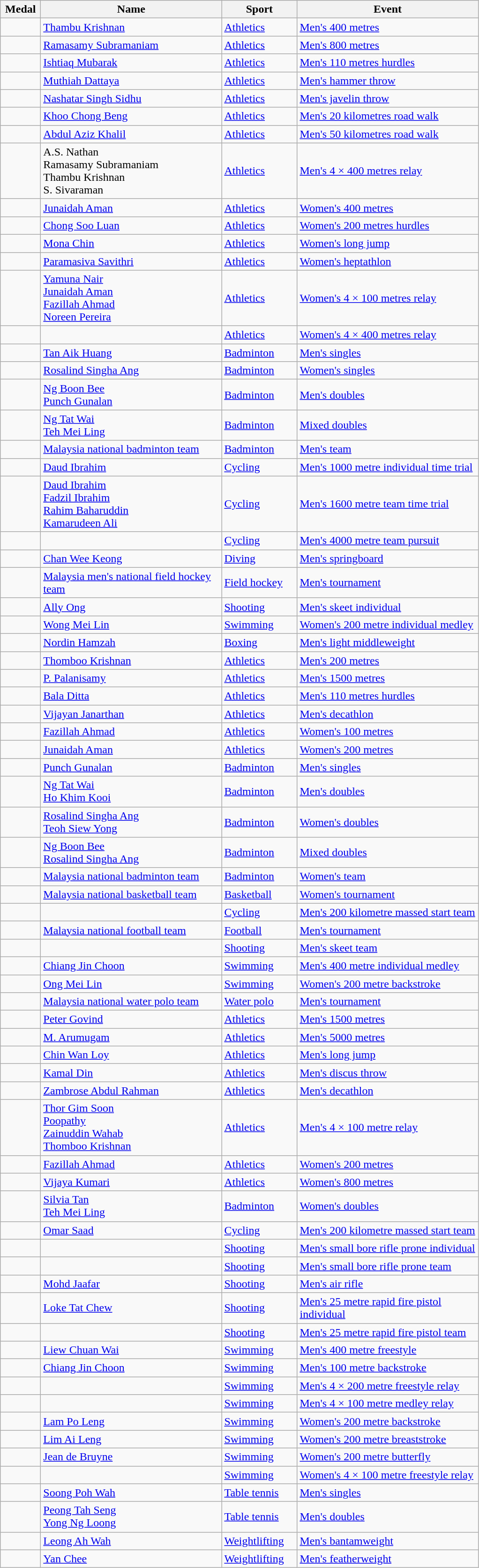<table class="wikitable sortable" style="font-size:100%">
<tr>
<th width="50">Medal</th>
<th width="250">Name</th>
<th width="100">Sport</th>
<th width="250">Event</th>
</tr>
<tr>
<td></td>
<td><a href='#'>Thambu Krishnan</a></td>
<td><a href='#'>Athletics</a></td>
<td><a href='#'>Men's 400 metres</a></td>
</tr>
<tr>
<td></td>
<td><a href='#'>Ramasamy Subramaniam</a></td>
<td><a href='#'>Athletics</a></td>
<td><a href='#'>Men's 800 metres</a></td>
</tr>
<tr>
<td></td>
<td><a href='#'>Ishtiaq Mubarak</a></td>
<td><a href='#'>Athletics</a></td>
<td><a href='#'>Men's 110 metres hurdles</a></td>
</tr>
<tr>
<td></td>
<td><a href='#'>Muthiah Dattaya</a></td>
<td><a href='#'>Athletics</a></td>
<td><a href='#'>Men's hammer throw</a></td>
</tr>
<tr>
<td></td>
<td><a href='#'>Nashatar Singh Sidhu</a></td>
<td><a href='#'>Athletics</a></td>
<td><a href='#'>Men's javelin throw</a></td>
</tr>
<tr>
<td></td>
<td><a href='#'>Khoo Chong Beng</a></td>
<td><a href='#'>Athletics</a></td>
<td><a href='#'>Men's 20 kilometres road walk</a></td>
</tr>
<tr>
<td></td>
<td><a href='#'>Abdul Aziz Khalil</a></td>
<td><a href='#'>Athletics</a></td>
<td><a href='#'>Men's 50 kilometres road walk</a></td>
</tr>
<tr>
<td></td>
<td>A.S. Nathan<br>Ramasamy Subramaniam<br>Thambu Krishnan<br>S. Sivaraman</td>
<td><a href='#'>Athletics</a></td>
<td><a href='#'>Men's 4 × 400 metres relay</a></td>
</tr>
<tr>
<td></td>
<td><a href='#'>Junaidah Aman</a></td>
<td><a href='#'>Athletics</a></td>
<td><a href='#'>Women's 400 metres</a></td>
</tr>
<tr>
<td></td>
<td><a href='#'>Chong Soo Luan</a></td>
<td><a href='#'>Athletics</a></td>
<td><a href='#'>Women's 200 metres hurdles</a></td>
</tr>
<tr>
<td></td>
<td><a href='#'>Mona Chin</a></td>
<td><a href='#'>Athletics</a></td>
<td><a href='#'>Women's long jump</a></td>
</tr>
<tr>
<td></td>
<td><a href='#'>Paramasiva Savithri</a></td>
<td><a href='#'>Athletics</a></td>
<td><a href='#'>Women's heptathlon</a></td>
</tr>
<tr>
<td></td>
<td><a href='#'>Yamuna Nair</a><br><a href='#'>Junaidah Aman</a><br><a href='#'>Fazillah Ahmad</a><br><a href='#'>Noreen Pereira</a></td>
<td><a href='#'>Athletics</a></td>
<td><a href='#'>Women's 4 × 100 metres relay</a></td>
</tr>
<tr>
<td></td>
<td></td>
<td><a href='#'>Athletics</a></td>
<td><a href='#'>Women's 4 × 400 metres relay</a></td>
</tr>
<tr>
<td></td>
<td><a href='#'>Tan Aik Huang</a></td>
<td><a href='#'>Badminton</a></td>
<td><a href='#'>Men's singles</a></td>
</tr>
<tr>
<td></td>
<td><a href='#'>Rosalind Singha Ang</a></td>
<td><a href='#'>Badminton</a></td>
<td><a href='#'>Women's singles</a></td>
</tr>
<tr>
<td></td>
<td><a href='#'>Ng Boon Bee</a><br><a href='#'>Punch Gunalan</a></td>
<td><a href='#'>Badminton</a></td>
<td><a href='#'>Men's doubles</a></td>
</tr>
<tr>
<td></td>
<td><a href='#'>Ng Tat Wai</a><br><a href='#'>Teh Mei Ling</a></td>
<td><a href='#'>Badminton</a></td>
<td><a href='#'>Mixed doubles</a></td>
</tr>
<tr>
<td></td>
<td><a href='#'>Malaysia national badminton team</a><br></td>
<td><a href='#'>Badminton</a></td>
<td><a href='#'>Men's team</a></td>
</tr>
<tr>
<td></td>
<td><a href='#'>Daud Ibrahim</a></td>
<td><a href='#'>Cycling</a></td>
<td><a href='#'>Men's 1000 metre individual time trial</a></td>
</tr>
<tr>
<td></td>
<td><a href='#'>Daud Ibrahim</a><br><a href='#'>Fadzil Ibrahim</a><br><a href='#'>Rahim Baharuddin</a><br><a href='#'>Kamarudeen Ali</a></td>
<td><a href='#'>Cycling</a></td>
<td><a href='#'>Men's 1600 metre team time trial</a></td>
</tr>
<tr>
<td></td>
<td></td>
<td><a href='#'>Cycling</a></td>
<td><a href='#'>Men's 4000 metre team pursuit</a></td>
</tr>
<tr>
<td></td>
<td><a href='#'>Chan Wee Keong</a></td>
<td><a href='#'>Diving</a></td>
<td><a href='#'>Men's springboard</a></td>
</tr>
<tr>
<td></td>
<td><a href='#'>Malaysia men's national field hockey team</a></td>
<td><a href='#'>Field hockey</a></td>
<td><a href='#'>Men's tournament</a></td>
</tr>
<tr>
<td></td>
<td><a href='#'>Ally Ong</a></td>
<td><a href='#'>Shooting</a></td>
<td><a href='#'>Men's skeet individual</a></td>
</tr>
<tr>
<td></td>
<td><a href='#'>Wong Mei Lin</a></td>
<td><a href='#'>Swimming</a></td>
<td><a href='#'>Women's 200 metre individual medley</a></td>
</tr>
<tr>
<td></td>
<td><a href='#'>Nordin Hamzah</a></td>
<td><a href='#'>Boxing</a></td>
<td><a href='#'>Men's light middleweight</a></td>
</tr>
<tr>
<td></td>
<td><a href='#'>Thomboo Krishnan</a></td>
<td><a href='#'>Athletics</a></td>
<td><a href='#'>Men's 200 metres</a></td>
</tr>
<tr>
<td></td>
<td><a href='#'>P. Palanisamy</a></td>
<td><a href='#'>Athletics</a></td>
<td><a href='#'>Men's 1500 metres</a></td>
</tr>
<tr>
<td></td>
<td><a href='#'>Bala Ditta</a></td>
<td><a href='#'>Athletics</a></td>
<td><a href='#'>Men's 110 metres hurdles</a></td>
</tr>
<tr>
<td></td>
<td><a href='#'>Vijayan Janarthan</a></td>
<td><a href='#'>Athletics</a></td>
<td><a href='#'>Men's decathlon</a></td>
</tr>
<tr>
<td></td>
<td><a href='#'>Fazillah Ahmad</a></td>
<td><a href='#'>Athletics</a></td>
<td><a href='#'>Women's 100 metres</a></td>
</tr>
<tr>
<td></td>
<td><a href='#'>Junaidah Aman</a></td>
<td><a href='#'>Athletics</a></td>
<td><a href='#'>Women's 200 metres</a></td>
</tr>
<tr>
<td></td>
<td><a href='#'>Punch Gunalan</a></td>
<td><a href='#'>Badminton</a></td>
<td><a href='#'>Men's singles</a></td>
</tr>
<tr>
<td></td>
<td><a href='#'>Ng Tat Wai</a><br><a href='#'>Ho Khim Kooi</a></td>
<td><a href='#'>Badminton</a></td>
<td><a href='#'>Men's doubles</a></td>
</tr>
<tr>
<td></td>
<td><a href='#'>Rosalind Singha Ang</a><br><a href='#'>Teoh Siew Yong</a></td>
<td><a href='#'>Badminton</a></td>
<td><a href='#'>Women's doubles</a></td>
</tr>
<tr>
<td></td>
<td><a href='#'>Ng Boon Bee</a><br><a href='#'>Rosalind Singha Ang</a></td>
<td><a href='#'>Badminton</a></td>
<td><a href='#'>Mixed doubles</a></td>
</tr>
<tr>
<td></td>
<td><a href='#'>Malaysia national badminton team</a><br></td>
<td><a href='#'>Badminton</a></td>
<td><a href='#'>Women's team</a></td>
</tr>
<tr>
<td></td>
<td><a href='#'>Malaysia national basketball team</a></td>
<td><a href='#'>Basketball</a></td>
<td><a href='#'>Women's tournament</a></td>
</tr>
<tr>
<td></td>
<td></td>
<td><a href='#'>Cycling</a></td>
<td><a href='#'>Men's 200 kilometre massed start team</a></td>
</tr>
<tr>
<td></td>
<td><a href='#'>Malaysia national football team</a></td>
<td><a href='#'>Football</a></td>
<td><a href='#'>Men's tournament</a></td>
</tr>
<tr>
<td></td>
<td></td>
<td><a href='#'>Shooting</a></td>
<td><a href='#'>Men's skeet team</a></td>
</tr>
<tr>
<td></td>
<td><a href='#'>Chiang Jin Choon</a></td>
<td><a href='#'>Swimming</a></td>
<td><a href='#'>Men's 400 metre individual medley</a></td>
</tr>
<tr>
<td></td>
<td><a href='#'>Ong Mei Lin</a></td>
<td><a href='#'>Swimming</a></td>
<td><a href='#'>Women's 200 metre backstroke</a></td>
</tr>
<tr>
<td></td>
<td><a href='#'>Malaysia national water polo team</a></td>
<td><a href='#'>Water polo</a></td>
<td><a href='#'>Men's tournament</a></td>
</tr>
<tr>
<td></td>
<td><a href='#'>Peter Govind</a></td>
<td><a href='#'>Athletics</a></td>
<td><a href='#'>Men's 1500 metres</a></td>
</tr>
<tr>
<td></td>
<td><a href='#'>M. Arumugam</a></td>
<td><a href='#'>Athletics</a></td>
<td><a href='#'>Men's 5000 metres</a></td>
</tr>
<tr>
<td></td>
<td><a href='#'>Chin Wan Loy</a></td>
<td><a href='#'>Athletics</a></td>
<td><a href='#'>Men's long jump</a></td>
</tr>
<tr>
<td></td>
<td><a href='#'>Kamal Din</a></td>
<td><a href='#'>Athletics</a></td>
<td><a href='#'>Men's discus throw</a></td>
</tr>
<tr>
<td></td>
<td><a href='#'>Zambrose Abdul Rahman</a></td>
<td><a href='#'>Athletics</a></td>
<td><a href='#'>Men's decathlon</a></td>
</tr>
<tr>
<td></td>
<td><a href='#'>Thor Gim Soon</a><br><a href='#'>Poopathy</a><br><a href='#'>Zainuddin Wahab</a><br><a href='#'>Thomboo Krishnan</a></td>
<td><a href='#'>Athletics</a></td>
<td><a href='#'>Men's 4 × 100 metre relay</a></td>
</tr>
<tr>
<td></td>
<td><a href='#'>Fazillah Ahmad</a></td>
<td><a href='#'>Athletics</a></td>
<td><a href='#'>Women's 200 metres</a></td>
</tr>
<tr>
<td></td>
<td><a href='#'>Vijaya Kumari</a></td>
<td><a href='#'>Athletics</a></td>
<td><a href='#'>Women's 800 metres</a></td>
</tr>
<tr>
<td></td>
<td><a href='#'>Silvia Tan</a><br><a href='#'>Teh Mei Ling</a></td>
<td><a href='#'>Badminton</a></td>
<td><a href='#'>Women's doubles</a></td>
</tr>
<tr>
<td></td>
<td><a href='#'>Omar Saad</a></td>
<td><a href='#'>Cycling</a></td>
<td><a href='#'>Men's 200 kilometre massed start team</a></td>
</tr>
<tr>
<td></td>
<td></td>
<td><a href='#'>Shooting</a></td>
<td><a href='#'>Men's small bore rifle prone individual</a></td>
</tr>
<tr>
<td></td>
<td></td>
<td><a href='#'>Shooting</a></td>
<td><a href='#'>Men's small bore rifle prone team</a></td>
</tr>
<tr>
<td></td>
<td><a href='#'>Mohd Jaafar</a></td>
<td><a href='#'>Shooting</a></td>
<td><a href='#'>Men's air rifle</a></td>
</tr>
<tr>
<td></td>
<td><a href='#'>Loke Tat Chew</a></td>
<td><a href='#'>Shooting</a></td>
<td><a href='#'>Men's 25 metre rapid fire pistol individual</a></td>
</tr>
<tr>
<td></td>
<td></td>
<td><a href='#'>Shooting</a></td>
<td><a href='#'>Men's 25 metre rapid fire pistol team</a></td>
</tr>
<tr>
<td></td>
<td><a href='#'>Liew Chuan Wai</a></td>
<td><a href='#'>Swimming</a></td>
<td><a href='#'>Men's 400 metre freestyle</a></td>
</tr>
<tr>
<td></td>
<td><a href='#'>Chiang Jin Choon</a></td>
<td><a href='#'>Swimming</a></td>
<td><a href='#'>Men's 100 metre backstroke</a></td>
</tr>
<tr>
<td></td>
<td></td>
<td><a href='#'>Swimming</a></td>
<td><a href='#'>Men's 4 × 200 metre freestyle relay</a></td>
</tr>
<tr>
<td></td>
<td></td>
<td><a href='#'>Swimming</a></td>
<td><a href='#'>Men's 4 × 100 metre medley relay</a></td>
</tr>
<tr>
<td></td>
<td><a href='#'>Lam Po Leng</a></td>
<td><a href='#'>Swimming</a></td>
<td><a href='#'>Women's 200 metre backstroke</a></td>
</tr>
<tr>
<td></td>
<td><a href='#'>Lim Ai Leng</a></td>
<td><a href='#'>Swimming</a></td>
<td><a href='#'>Women's 200 metre breaststroke</a></td>
</tr>
<tr>
<td></td>
<td><a href='#'>Jean de Bruyne</a></td>
<td><a href='#'>Swimming</a></td>
<td><a href='#'>Women's 200 metre butterfly</a></td>
</tr>
<tr>
<td></td>
<td></td>
<td><a href='#'>Swimming</a></td>
<td><a href='#'>Women's 4 × 100 metre freestyle relay</a></td>
</tr>
<tr>
<td></td>
<td><a href='#'>Soong Poh Wah</a></td>
<td><a href='#'>Table tennis</a></td>
<td><a href='#'>Men's singles</a></td>
</tr>
<tr>
<td></td>
<td><a href='#'>Peong Tah Seng</a><br><a href='#'>Yong Ng Loong</a></td>
<td><a href='#'>Table tennis</a></td>
<td><a href='#'>Men's doubles</a></td>
</tr>
<tr>
<td></td>
<td><a href='#'>Leong Ah Wah</a></td>
<td><a href='#'>Weightlifting</a></td>
<td><a href='#'>Men's bantamweight</a></td>
</tr>
<tr>
<td></td>
<td><a href='#'>Yan Chee</a></td>
<td><a href='#'>Weightlifting</a></td>
<td><a href='#'>Men's featherweight</a></td>
</tr>
</table>
